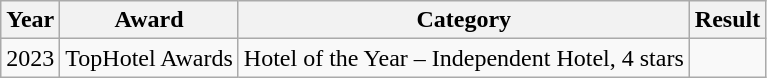<table class="wikitable">
<tr>
<th>Year</th>
<th>Award</th>
<th>Category</th>
<th>Result</th>
</tr>
<tr>
<td>2023</td>
<td>TopHotel Awards</td>
<td>Hotel of the Year – Independent Hotel, 4 stars</td>
<td></td>
</tr>
</table>
